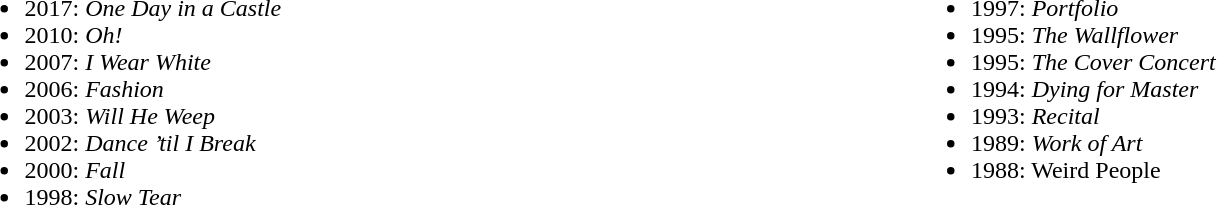<table style="width:100%;">
<tr>
<td style="vertical-align:top; width:50%;"><br><ul><li>2017: <em>One Day in a Castle</em></li><li>2010: <em>Oh!</em></li><li>2007: <em>I Wear White</em></li><li>2006: <em>Fashion</em></li><li>2003: <em>Will He Weep</em></li><li>2002: <em>Dance ’til I Break</em></li><li>2000: <em>Fall</em></li><li>1998: <em>Slow Tear</em></li></ul></td>
<td style="vertical-align:top; width:50%;"><br><ul><li>1997: <em>Portfolio</em></li><li>1995: <em>The Wallflower</em></li><li>1995: <em>The Cover Concert</em></li><li>1994: <em>Dying for Master</em></li><li>1993: <em>Recital</em></li><li>1989: <em>Work of Art</em></li><li>1988: Weird People</li></ul></td>
</tr>
</table>
